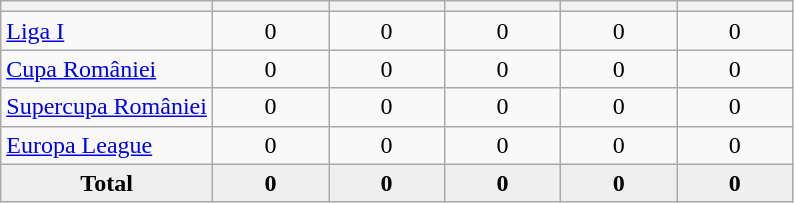<table class="wikitable sortable" style="text-align: center;">
<tr>
<th></th>
<th style="width:70px;"></th>
<th style="width:70px;"></th>
<th style="width:70px;"></th>
<th style="width:70px;"></th>
<th style="width:70px;"></th>
</tr>
<tr>
<td align=left><a href='#'>Liga I</a></td>
<td>0</td>
<td>0</td>
<td>0</td>
<td>0</td>
<td>0</td>
</tr>
<tr>
<td align=left><a href='#'>Cupa României</a></td>
<td>0</td>
<td>0</td>
<td>0</td>
<td>0</td>
<td>0</td>
</tr>
<tr>
<td align=left><a href='#'>Supercupa României</a></td>
<td>0</td>
<td>0</td>
<td>0</td>
<td>0</td>
<td>0</td>
</tr>
<tr>
<td align=left><a href='#'>Europa League</a></td>
<td>0</td>
<td>0</td>
<td>0</td>
<td>0</td>
<td>0</td>
</tr>
<tr bgcolor="#EFEFEF">
<td><strong>Total</strong></td>
<td><strong>0</strong></td>
<td><strong>0</strong></td>
<td><strong>0</strong></td>
<td><strong>0</strong></td>
<td><strong>0</strong></td>
</tr>
</table>
